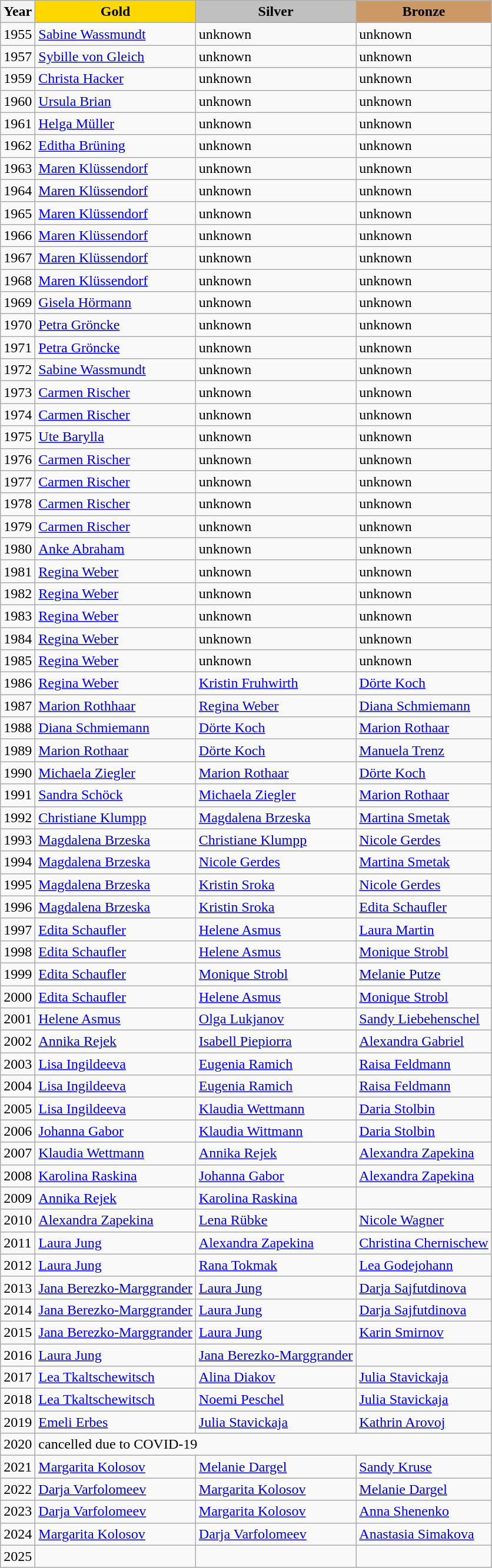<table class="wikitable">
<tr>
<th>Year</th>
<td align="center" bgcolor="gold"><strong>Gold</strong></td>
<td align="center" bgcolor="silver"><strong>Silver</strong></td>
<td align="center" bgcolor="cc9966"><strong>Bronze</strong></td>
</tr>
<tr>
<td>1955</td>
<td><a href='#'>Sabine Wassmundt</a></td>
<td>unknown</td>
<td>unknown</td>
</tr>
<tr>
<td>1957</td>
<td><a href='#'>Sybille von Gleich</a></td>
<td>unknown</td>
<td>unknown</td>
</tr>
<tr>
<td>1959</td>
<td><a href='#'>Christa Hacker</a></td>
<td>unknown</td>
<td>unknown</td>
</tr>
<tr>
<td>1960</td>
<td><a href='#'>Ursula Brian</a></td>
<td>unknown</td>
<td>unknown</td>
</tr>
<tr>
<td>1961</td>
<td><a href='#'>Helga Müller</a></td>
<td>unknown</td>
<td>unknown</td>
</tr>
<tr>
<td>1962</td>
<td><a href='#'>Editha Brüning</a></td>
<td>unknown</td>
<td>unknown</td>
</tr>
<tr>
<td>1963</td>
<td><a href='#'>Maren Klüssendorf</a></td>
<td>unknown</td>
<td>unknown</td>
</tr>
<tr>
<td>1964</td>
<td><a href='#'>Maren Klüssendorf</a></td>
<td>unknown</td>
<td>unknown</td>
</tr>
<tr>
<td>1965</td>
<td><a href='#'>Maren Klüssendorf</a></td>
<td>unknown</td>
<td>unknown</td>
</tr>
<tr>
<td>1966</td>
<td><a href='#'>Maren Klüssendorf</a></td>
<td>unknown</td>
<td>unknown</td>
</tr>
<tr>
<td>1967</td>
<td><a href='#'>Maren Klüssendorf</a></td>
<td>unknown</td>
<td>unknown</td>
</tr>
<tr>
<td>1968</td>
<td><a href='#'>Maren Klüssendorf</a></td>
<td>unknown</td>
<td>unknown</td>
</tr>
<tr>
<td>1969</td>
<td><a href='#'>Gisela Hörmann</a></td>
<td>unknown</td>
<td>unknown</td>
</tr>
<tr>
<td>1970</td>
<td><a href='#'>Petra Gröncke</a></td>
<td>unknown</td>
<td>unknown</td>
</tr>
<tr>
<td>1971</td>
<td><a href='#'>Petra Gröncke</a></td>
<td>unknown</td>
<td>unknown</td>
</tr>
<tr>
<td>1972</td>
<td><a href='#'>Sabine Wassmundt</a></td>
<td>unknown</td>
<td>unknown</td>
</tr>
<tr>
<td>1973</td>
<td><a href='#'>Carmen Rischer</a></td>
<td>unknown</td>
<td>unknown</td>
</tr>
<tr>
<td>1974</td>
<td><a href='#'>Carmen Rischer</a></td>
<td>unknown</td>
<td>unknown</td>
</tr>
<tr>
<td>1975</td>
<td><a href='#'>Ute Barylla</a></td>
<td>unknown</td>
<td>unknown</td>
</tr>
<tr>
<td>1976</td>
<td><a href='#'>Carmen Rischer</a></td>
<td>unknown</td>
<td>unknown</td>
</tr>
<tr>
<td>1977</td>
<td><a href='#'>Carmen Rischer</a></td>
<td>unknown</td>
<td>unknown</td>
</tr>
<tr>
<td>1978</td>
<td><a href='#'>Carmen Rischer</a></td>
<td>unknown</td>
<td>unknown</td>
</tr>
<tr>
<td>1979</td>
<td><a href='#'>Carmen Rischer</a></td>
<td>unknown</td>
<td>unknown</td>
</tr>
<tr>
<td>1980</td>
<td><a href='#'>Anke Abraham</a></td>
<td>unknown</td>
<td>unknown</td>
</tr>
<tr>
<td>1981</td>
<td><a href='#'>Regina Weber</a></td>
<td>unknown</td>
<td>unknown</td>
</tr>
<tr>
<td>1982</td>
<td><a href='#'>Regina Weber</a></td>
<td>unknown</td>
<td>unknown</td>
</tr>
<tr>
<td>1983</td>
<td><a href='#'>Regina Weber</a></td>
<td>unknown</td>
<td>unknown</td>
</tr>
<tr>
<td>1984</td>
<td><a href='#'>Regina Weber</a></td>
<td>unknown</td>
<td>unknown</td>
</tr>
<tr>
<td>1985</td>
<td><a href='#'>Regina Weber</a></td>
<td>unknown</td>
<td>unknown</td>
</tr>
<tr>
<td>1986</td>
<td><a href='#'>Regina Weber</a></td>
<td><a href='#'>Kristin Fruhwirth</a></td>
<td><a href='#'>Dörte Koch</a></td>
</tr>
<tr>
<td>1987</td>
<td><a href='#'>Marion Rothhaar</a></td>
<td><a href='#'>Regina Weber</a></td>
<td><a href='#'>Diana Schmiemann</a></td>
</tr>
<tr>
<td>1988</td>
<td><a href='#'>Diana Schmiemann</a></td>
<td><a href='#'>Dörte Koch</a></td>
<td><a href='#'>Marion Rothaar</a></td>
</tr>
<tr>
<td>1989</td>
<td><a href='#'>Marion Rothaar</a></td>
<td><a href='#'>Dörte Koch</a></td>
<td><a href='#'>Manuela Trenz</a></td>
</tr>
<tr>
<td>1990</td>
<td><a href='#'>Michaela Ziegler</a></td>
<td><a href='#'>Marion Rothaar</a></td>
<td><a href='#'>Dörte Koch</a></td>
</tr>
<tr>
<td>1991</td>
<td><a href='#'>Sandra Schöck</a></td>
<td><a href='#'>Michaela Ziegler</a></td>
<td><a href='#'>Marion Rothaar</a></td>
</tr>
<tr>
<td>1992</td>
<td><a href='#'>Christiane Klumpp</a></td>
<td><a href='#'>Magdalena Brzeska</a></td>
<td><a href='#'>Martina Smetak</a></td>
</tr>
<tr>
<td>1993</td>
<td><a href='#'>Magdalena Brzeska</a></td>
<td><a href='#'>Christiane Klumpp</a></td>
<td><a href='#'>Nicole Gerdes</a></td>
</tr>
<tr>
<td>1994</td>
<td><a href='#'>Magdalena Brzeska</a></td>
<td><a href='#'>Nicole Gerdes</a></td>
<td><a href='#'>Martina Smetak</a></td>
</tr>
<tr>
<td>1995</td>
<td><a href='#'>Magdalena Brzeska</a></td>
<td><a href='#'>Kristin Sroka</a></td>
<td><a href='#'>Nicole Gerdes</a></td>
</tr>
<tr>
<td>1996</td>
<td><a href='#'>Magdalena Brzeska</a></td>
<td><a href='#'>Kristin Sroka</a></td>
<td><a href='#'>Edita Schaufler</a></td>
</tr>
<tr>
<td>1997</td>
<td><a href='#'>Edita Schaufler</a></td>
<td><a href='#'>Helene Asmus</a></td>
<td><a href='#'>Laura Martin</a></td>
</tr>
<tr>
<td>1998</td>
<td><a href='#'>Edita Schaufler</a></td>
<td><a href='#'>Helene Asmus</a></td>
<td><a href='#'>Monique Strobl</a></td>
</tr>
<tr>
<td>1999</td>
<td><a href='#'>Edita Schaufler</a></td>
<td><a href='#'>Monique Strobl</a></td>
<td><a href='#'>Melanie Putze</a></td>
</tr>
<tr>
<td>2000</td>
<td><a href='#'>Edita Schaufler</a></td>
<td><a href='#'>Helene Asmus</a></td>
<td><a href='#'>Monique Strobl</a></td>
</tr>
<tr>
<td>2001</td>
<td><a href='#'>Helene Asmus</a></td>
<td><a href='#'>Olga Lukjanov</a></td>
<td><a href='#'>Sandy Liebehenschel</a></td>
</tr>
<tr>
<td>2002</td>
<td><a href='#'>Annika Rejek</a></td>
<td><a href='#'>Isabell Piepiorra</a></td>
<td><a href='#'>Alexandra Gabriel</a></td>
</tr>
<tr>
<td>2003</td>
<td><a href='#'>Lisa Ingildeeva</a></td>
<td><a href='#'>Eugenia Ramich</a></td>
<td><a href='#'>Raisa Feldmann</a></td>
</tr>
<tr>
<td>2004</td>
<td><a href='#'>Lisa Ingildeeva</a></td>
<td><a href='#'>Eugenia Ramich</a></td>
<td><a href='#'>Raisa Feldmann</a></td>
</tr>
<tr>
<td>2005</td>
<td><a href='#'>Lisa Ingildeeva</a></td>
<td><a href='#'>Klaudia Wettmann</a></td>
<td><a href='#'>Daria Stolbin</a></td>
</tr>
<tr>
<td>2006</td>
<td><a href='#'>Johanna Gabor</a></td>
<td><a href='#'>Klaudia Wittmann</a></td>
<td><a href='#'>Daria Stolbin</a></td>
</tr>
<tr>
<td>2007 </td>
<td><a href='#'>Klaudia Wettmann</a></td>
<td><a href='#'>Annika Rejek</a></td>
<td><a href='#'>Alexandra Zapekina</a></td>
</tr>
<tr>
<td>2008</td>
<td><a href='#'>Karolina Raskina</a></td>
<td><a href='#'>Johanna Gabor</a></td>
<td><a href='#'>Alexandra Zapekina</a></td>
</tr>
<tr>
<td>2009</td>
<td><a href='#'>Annika Rejek</a></td>
<td><a href='#'>Karolina Raskina</a></td>
<td></td>
</tr>
<tr>
<td>2010</td>
<td><a href='#'>Alexandra Zapekina</a></td>
<td><a href='#'>Lena Rübke</a></td>
<td><a href='#'>Nicole Wagner</a></td>
</tr>
<tr>
<td>2011</td>
<td><a href='#'>Laura Jung</a></td>
<td><a href='#'>Alexandra Zapekina</a></td>
<td><a href='#'>Christina Chernischew</a></td>
</tr>
<tr>
<td>2012</td>
<td><a href='#'>Laura Jung</a></td>
<td><a href='#'>Rana Tokmak</a></td>
<td><a href='#'>Lea Godejohann</a></td>
</tr>
<tr>
<td>2013</td>
<td><a href='#'>Jana Berezko-Marggrander</a></td>
<td><a href='#'>Laura Jung</a></td>
<td><a href='#'>Darja Sajfutdinova</a></td>
</tr>
<tr>
<td>2014</td>
<td><a href='#'>Jana Berezko-Marggrander</a></td>
<td><a href='#'>Laura Jung</a></td>
<td><a href='#'>Darja Sajfutdinova</a></td>
</tr>
<tr>
<td>2015</td>
<td><a href='#'>Jana Berezko-Marggrander</a></td>
<td><a href='#'>Laura Jung</a></td>
<td><a href='#'>Karin Smirnov</a></td>
</tr>
<tr>
<td>2016</td>
<td><a href='#'>Laura Jung</a></td>
<td><a href='#'>Jana Berezko-Marggrander</a></td>
<td></td>
</tr>
<tr>
<td>2017</td>
<td><a href='#'>Lea Tkaltschewitsch</a></td>
<td><a href='#'>Alina Diakov</a></td>
<td><a href='#'>Julia Stavickaja</a></td>
</tr>
<tr>
<td>2018</td>
<td><a href='#'>Lea Tkaltschewitsch</a></td>
<td><a href='#'>Noemi Peschel</a></td>
<td><a href='#'>Julia Stavickaja</a></td>
</tr>
<tr>
<td>2019</td>
<td><a href='#'>Emeli Erbes</a></td>
<td><a href='#'>Julia Stavickaja</a></td>
<td><a href='#'>Kathrin Arovoj</a></td>
</tr>
<tr>
<td>2020</td>
<td colspan="3">cancelled due to COVID-19</td>
</tr>
<tr>
<td>2021</td>
<td><a href='#'>Margarita Kolosov</a></td>
<td><a href='#'>Melanie Dargel</a></td>
<td><a href='#'>Sandy Kruse</a></td>
</tr>
<tr>
<td>2022</td>
<td><a href='#'>Darja Varfolomeev</a></td>
<td><a href='#'>Margarita Kolosov</a></td>
<td><a href='#'>Melanie Dargel</a></td>
</tr>
<tr>
<td>2023</td>
<td><a href='#'>Darja Varfolomeev</a></td>
<td><a href='#'>Margarita Kolosov</a></td>
<td><a href='#'>Anna Shenenko</a></td>
</tr>
<tr>
<td>2024</td>
<td><a href='#'>Margarita Kolosov</a></td>
<td><a href='#'>Darja Varfolomeev</a></td>
<td><a href='#'>Anastasia Simakova</a></td>
</tr>
<tr>
<td>2025</td>
<td></td>
<td></td>
<td></td>
</tr>
</table>
